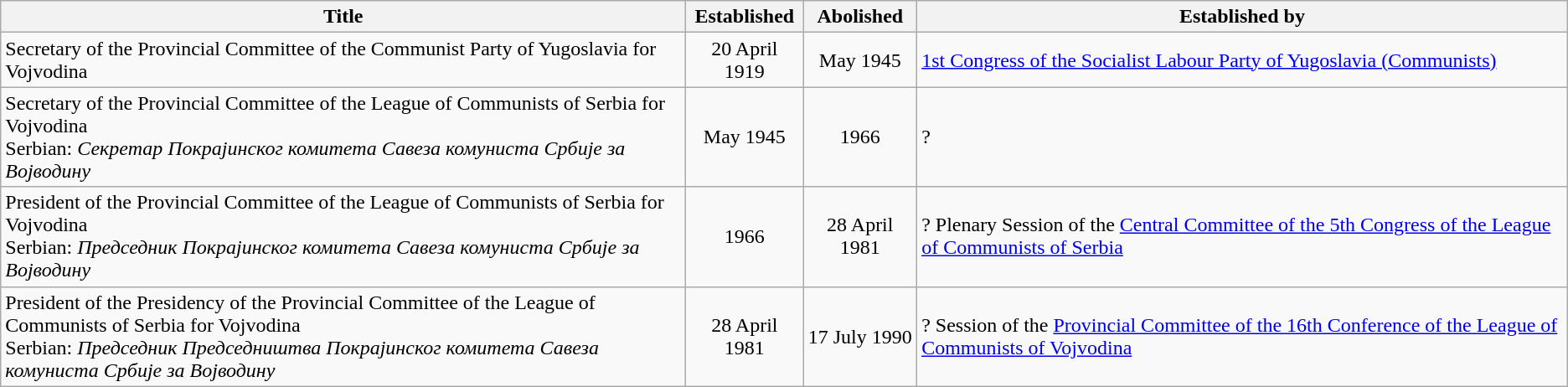<table class="wikitable sortable">
<tr>
<th scope=col>Title</th>
<th scope=col>Established</th>
<th scope=col>Abolished</th>
<th scope=col>Established by</th>
</tr>
<tr>
<td>Secretary of the Provincial Committee of the Communist Party of Yugoslavia for Vojvodina<br></td>
<td align="center">20 April 1919</td>
<td align="center">May 1945</td>
<td><a href='#'>1st Congress of the Socialist Labour Party of Yugoslavia (Communists)</a></td>
</tr>
<tr>
<td>Secretary of the Provincial Committee of the League of Communists of Serbia for Vojvodina<br>Serbian: <em>Секретар Покрајинског комитета Савеза комуниста Србије за Војводину</em></td>
<td align="center">May 1945</td>
<td align="center">1966</td>
<td>?</td>
</tr>
<tr>
<td>President of the Provincial Committee of the League of Communists of Serbia for Vojvodina<br>Serbian: <em>Председник Покрајинског комитета Савеза комуниста Србије за Војводину</em></td>
<td align="center">1966</td>
<td align="center">28 April 1981</td>
<td>? Plenary Session of the <a href='#'>Central Committee of the 5th Congress of the League of Communists of Serbia</a></td>
</tr>
<tr>
<td>President of the Presidency of the Provincial Committee of the League of Communists of Serbia for Vojvodina<br>Serbian: <em>Председник Председништва Покрајинског комитета Савеза комуниста Србије за Војводину</em></td>
<td align="center">28 April 1981</td>
<td align="center">17 July 1990</td>
<td>? Session of the <a href='#'>Provincial Committee of the 16th Conference of the League of Communists of Vojvodina</a></td>
</tr>
</table>
